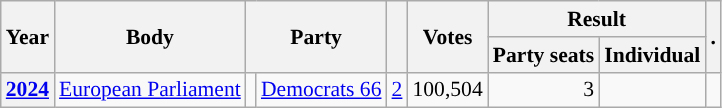<table class="wikitable plainrowheaders sortable" border=2 cellpadding=4 cellspacing=0 style="border: 1px #aaa solid; font-size: 90%; text-align:center;">
<tr>
<th scope="col" rowspan=2>Year</th>
<th scope="col" rowspan=2>Body</th>
<th scope="col" colspan=2 rowspan=2>Party</th>
<th scope="col" rowspan=2></th>
<th scope="col" rowspan=2>Votes</th>
<th scope="colgroup" colspan=2>Result</th>
<th scope="col" rowspan=2>.</th>
</tr>
<tr>
<th scope="col">Party seats</th>
<th scope="col">Individual</th>
</tr>
<tr>
<th scope="row"><a href='#'>2024</a></th>
<td><a href='#'>European Parliament</a></td>
<td style="background-color:"></td>
<td><a href='#'>Democrats 66</a></td>
<td style=text-align:right><a href='#'>2</a></td>
<td style=text-align:right>100,504</td>
<td style=text-align:right>3</td>
<td></td>
<td></td>
</tr>
</table>
